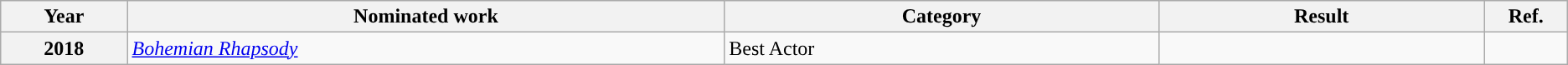<table class="wikitable">
<tr>
<th width=2%>Year</th>
<th width=11%>Nominated work</th>
<th width=8%>Category</th>
<th width=6%>Result</th>
<th width=1%>Ref.</th>
</tr>
<tr>
<th scope=row>2018</th>
<td rowspan="1"><em><a href='#'>Bohemian Rhapsody</a></em></td>
<td>Best Actor</td>
<td></td>
<td style="text-align:center;"></td>
</tr>
</table>
